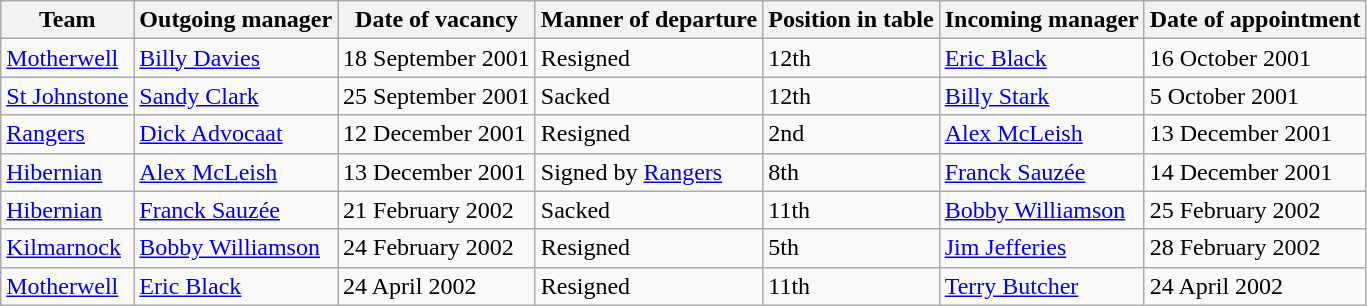<table class="wikitable sortable">
<tr>
<th>Team</th>
<th>Outgoing manager</th>
<th>Date of vacancy</th>
<th>Manner of departure</th>
<th>Position in table</th>
<th>Incoming manager</th>
<th>Date of appointment</th>
</tr>
<tr>
<td><a href='#'>Motherwell</a></td>
<td> <a href='#'>Billy Davies</a></td>
<td>18 September 2001</td>
<td>Resigned</td>
<td>12th</td>
<td> <a href='#'>Eric Black</a></td>
<td>16 October 2001</td>
</tr>
<tr>
<td><a href='#'>St Johnstone</a></td>
<td> <a href='#'>Sandy Clark</a></td>
<td>25 September 2001</td>
<td>Sacked</td>
<td>12th</td>
<td> <a href='#'>Billy Stark</a></td>
<td>5 October 2001</td>
</tr>
<tr>
<td><a href='#'>Rangers</a></td>
<td> <a href='#'>Dick Advocaat</a></td>
<td>12 December 2001</td>
<td>Resigned</td>
<td>2nd</td>
<td> <a href='#'>Alex McLeish</a></td>
<td>13 December 2001</td>
</tr>
<tr>
<td><a href='#'>Hibernian</a></td>
<td> <a href='#'>Alex McLeish</a></td>
<td>13 December 2001</td>
<td>Signed by <a href='#'>Rangers</a></td>
<td>8th</td>
<td> <a href='#'>Franck Sauzée</a></td>
<td>14 December 2001</td>
</tr>
<tr>
<td><a href='#'>Hibernian</a></td>
<td> <a href='#'>Franck Sauzée</a></td>
<td>21 February 2002</td>
<td>Sacked</td>
<td>11th</td>
<td> <a href='#'>Bobby Williamson</a></td>
<td>25 February 2002</td>
</tr>
<tr>
<td><a href='#'>Kilmarnock</a></td>
<td> <a href='#'>Bobby Williamson</a></td>
<td>24 February 2002</td>
<td>Resigned</td>
<td>5th</td>
<td> <a href='#'>Jim Jefferies</a></td>
<td>28 February 2002</td>
</tr>
<tr>
<td><a href='#'>Motherwell</a></td>
<td> <a href='#'>Eric Black</a></td>
<td>24 April 2002</td>
<td>Resigned</td>
<td>11th</td>
<td> <a href='#'>Terry Butcher</a></td>
<td>24 April 2002</td>
</tr>
</table>
